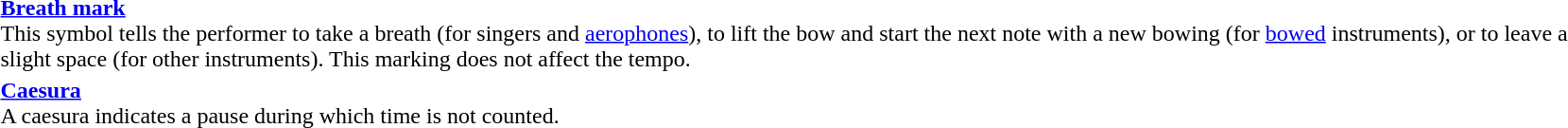<table style="vertical-align: middle;" class="skin-invert-image">
<tr>
<td style="width:110px;"></td>
<td><strong><a href='#'>Breath mark</a></strong><br>This symbol tells the performer to take a breath (for singers and <a href='#'>aerophones</a>), to lift the bow and start the next note with a new bowing (for <a href='#'>bowed</a> instruments), or to leave a slight space (for other instruments). This marking does not affect the tempo.</td>
</tr>
<tr>
<td></td>
<td><strong><a href='#'>Caesura</a></strong><br>A caesura indicates a pause during which time is not counted.</td>
</tr>
</table>
